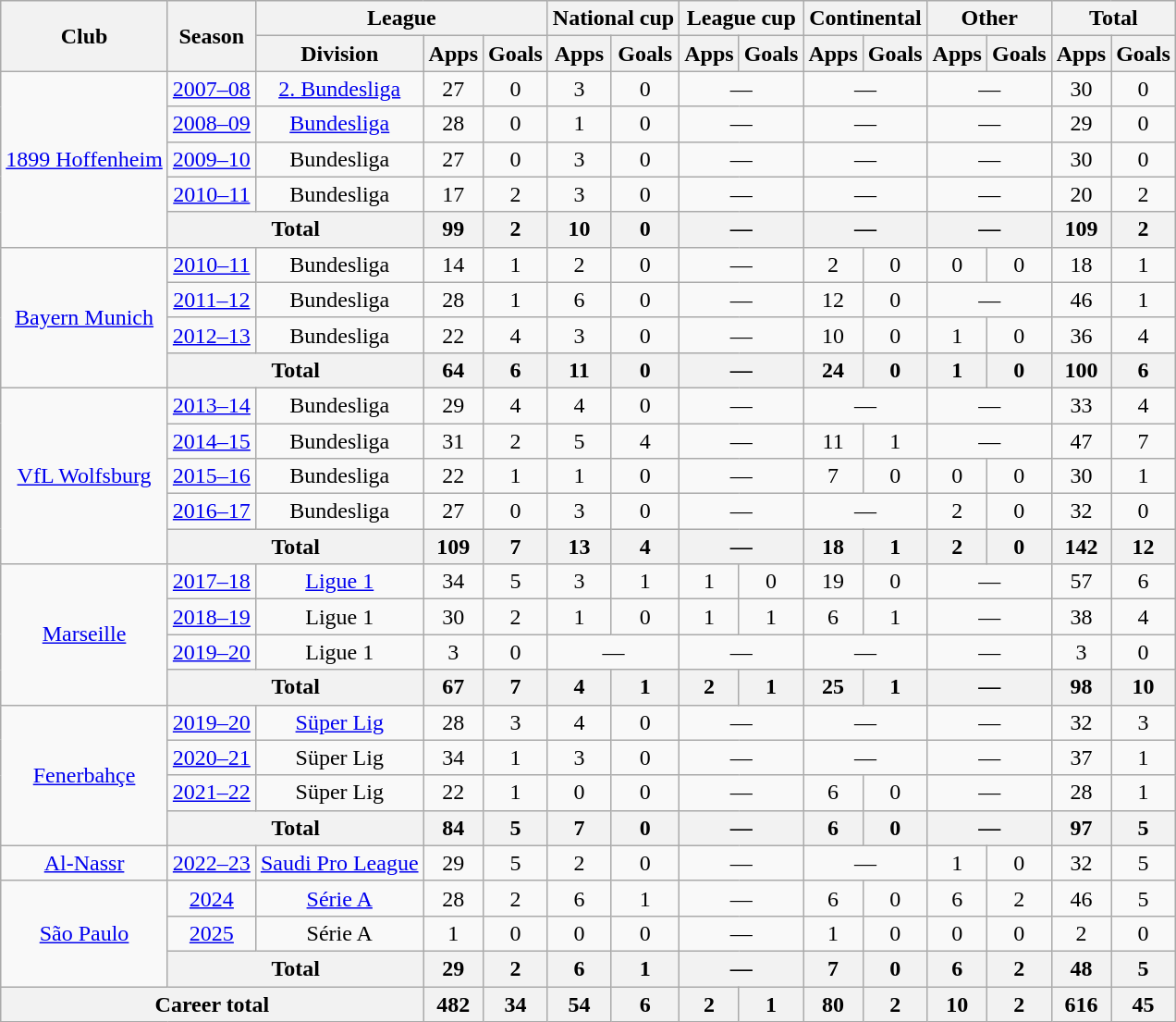<table class="wikitable" style="text-align:center">
<tr>
<th rowspan="2">Club</th>
<th rowspan="2">Season</th>
<th colspan="3">League</th>
<th colspan="2">National cup</th>
<th colspan="2">League cup</th>
<th colspan="2">Continental</th>
<th colspan="2">Other</th>
<th colspan="2">Total</th>
</tr>
<tr>
<th>Division</th>
<th>Apps</th>
<th>Goals</th>
<th>Apps</th>
<th>Goals</th>
<th>Apps</th>
<th>Goals</th>
<th>Apps</th>
<th>Goals</th>
<th>Apps</th>
<th>Goals</th>
<th>Apps</th>
<th>Goals</th>
</tr>
<tr>
<td rowspan="5"><a href='#'>1899 Hoffenheim</a></td>
<td><a href='#'>2007–08</a></td>
<td><a href='#'>2. Bundesliga</a></td>
<td>27</td>
<td>0</td>
<td>3</td>
<td>0</td>
<td colspan="2">—</td>
<td colspan="2">—</td>
<td colspan="2">—</td>
<td>30</td>
<td>0</td>
</tr>
<tr>
<td><a href='#'>2008–09</a></td>
<td><a href='#'>Bundesliga</a></td>
<td>28</td>
<td>0</td>
<td>1</td>
<td>0</td>
<td colspan="2">—</td>
<td colspan="2">—</td>
<td colspan="2">—</td>
<td>29</td>
<td>0</td>
</tr>
<tr>
<td><a href='#'>2009–10</a></td>
<td>Bundesliga</td>
<td>27</td>
<td>0</td>
<td>3</td>
<td>0</td>
<td colspan="2">—</td>
<td colspan="2">—</td>
<td colspan="2">—</td>
<td>30</td>
<td>0</td>
</tr>
<tr>
<td><a href='#'>2010–11</a></td>
<td>Bundesliga</td>
<td>17</td>
<td>2</td>
<td>3</td>
<td>0</td>
<td colspan="2">—</td>
<td colspan="2">—</td>
<td colspan="2">—</td>
<td>20</td>
<td>2</td>
</tr>
<tr>
<th colspan="2">Total</th>
<th>99</th>
<th>2</th>
<th>10</th>
<th>0</th>
<th colspan="2">—</th>
<th colspan="2">—</th>
<th colspan="2">—</th>
<th>109</th>
<th>2</th>
</tr>
<tr>
<td rowspan="4"><a href='#'>Bayern Munich</a></td>
<td><a href='#'>2010–11</a></td>
<td>Bundesliga</td>
<td>14</td>
<td>1</td>
<td>2</td>
<td>0</td>
<td colspan="2">—</td>
<td>2</td>
<td>0</td>
<td>0</td>
<td>0</td>
<td>18</td>
<td>1</td>
</tr>
<tr>
<td><a href='#'>2011–12</a></td>
<td>Bundesliga</td>
<td>28</td>
<td>1</td>
<td>6</td>
<td>0</td>
<td colspan="2">—</td>
<td>12</td>
<td>0</td>
<td colspan="2">—</td>
<td>46</td>
<td>1</td>
</tr>
<tr>
<td><a href='#'>2012–13</a></td>
<td>Bundesliga</td>
<td>22</td>
<td>4</td>
<td>3</td>
<td>0</td>
<td colspan="2">—</td>
<td>10</td>
<td>0</td>
<td>1</td>
<td>0</td>
<td>36</td>
<td>4</td>
</tr>
<tr>
<th colspan="2">Total</th>
<th>64</th>
<th>6</th>
<th>11</th>
<th>0</th>
<th colspan="2">—</th>
<th>24</th>
<th>0</th>
<th>1</th>
<th>0</th>
<th>100</th>
<th>6</th>
</tr>
<tr>
<td rowspan="5"><a href='#'>VfL Wolfsburg</a></td>
<td><a href='#'>2013–14</a></td>
<td>Bundesliga</td>
<td>29</td>
<td>4</td>
<td>4</td>
<td>0</td>
<td colspan="2">—</td>
<td colspan="2">—</td>
<td colspan="2">—</td>
<td>33</td>
<td>4</td>
</tr>
<tr>
<td><a href='#'>2014–15</a></td>
<td>Bundesliga</td>
<td>31</td>
<td>2</td>
<td>5</td>
<td>4</td>
<td colspan="2">—</td>
<td>11</td>
<td>1</td>
<td colspan="2">—</td>
<td>47</td>
<td>7</td>
</tr>
<tr>
<td><a href='#'>2015–16</a></td>
<td>Bundesliga</td>
<td>22</td>
<td>1</td>
<td>1</td>
<td>0</td>
<td colspan="2">—</td>
<td>7</td>
<td>0</td>
<td>0</td>
<td>0</td>
<td>30</td>
<td>1</td>
</tr>
<tr>
<td><a href='#'>2016–17</a></td>
<td>Bundesliga</td>
<td>27</td>
<td>0</td>
<td>3</td>
<td>0</td>
<td colspan="2">—</td>
<td colspan="2">—</td>
<td>2</td>
<td>0</td>
<td>32</td>
<td>0</td>
</tr>
<tr>
<th colspan="2">Total</th>
<th>109</th>
<th>7</th>
<th>13</th>
<th>4</th>
<th colspan="2">—</th>
<th>18</th>
<th>1</th>
<th>2</th>
<th>0</th>
<th>142</th>
<th>12</th>
</tr>
<tr>
<td rowspan="4"><a href='#'>Marseille</a></td>
<td><a href='#'>2017–18</a></td>
<td><a href='#'>Ligue 1</a></td>
<td>34</td>
<td>5</td>
<td>3</td>
<td>1</td>
<td>1</td>
<td>0</td>
<td>19</td>
<td>0</td>
<td colspan="2">—</td>
<td>57</td>
<td>6</td>
</tr>
<tr>
<td><a href='#'>2018–19</a></td>
<td>Ligue 1</td>
<td>30</td>
<td>2</td>
<td>1</td>
<td>0</td>
<td>1</td>
<td>1</td>
<td>6</td>
<td>1</td>
<td colspan="2">—</td>
<td>38</td>
<td>4</td>
</tr>
<tr>
<td><a href='#'>2019–20</a></td>
<td>Ligue 1</td>
<td>3</td>
<td>0</td>
<td colspan="2">—</td>
<td colspan="2">—</td>
<td colspan="2">—</td>
<td colspan="2">—</td>
<td>3</td>
<td>0</td>
</tr>
<tr>
<th colspan="2">Total</th>
<th>67</th>
<th>7</th>
<th>4</th>
<th>1</th>
<th>2</th>
<th>1</th>
<th>25</th>
<th>1</th>
<th colspan="2">—</th>
<th>98</th>
<th>10</th>
</tr>
<tr>
<td rowspan="4"><a href='#'>Fenerbahçe</a></td>
<td><a href='#'>2019–20</a></td>
<td><a href='#'>Süper Lig</a></td>
<td>28</td>
<td>3</td>
<td>4</td>
<td>0</td>
<td colspan="2">—</td>
<td colspan="2">—</td>
<td colspan="2">—</td>
<td>32</td>
<td>3</td>
</tr>
<tr>
<td><a href='#'>2020–21</a></td>
<td>Süper Lig</td>
<td>34</td>
<td>1</td>
<td>3</td>
<td>0</td>
<td colspan="2">—</td>
<td colspan="2">—</td>
<td colspan="2">—</td>
<td>37</td>
<td>1</td>
</tr>
<tr>
<td><a href='#'>2021–22</a></td>
<td>Süper Lig</td>
<td>22</td>
<td>1</td>
<td>0</td>
<td>0</td>
<td colspan="2">—</td>
<td>6</td>
<td>0</td>
<td colspan="2">—</td>
<td>28</td>
<td>1</td>
</tr>
<tr>
<th colspan="2">Total</th>
<th>84</th>
<th>5</th>
<th>7</th>
<th>0</th>
<th colspan="2">—</th>
<th>6</th>
<th>0</th>
<th colspan="2">—</th>
<th>97</th>
<th>5</th>
</tr>
<tr>
<td><a href='#'>Al-Nassr</a></td>
<td><a href='#'>2022–23</a></td>
<td><a href='#'>Saudi Pro League</a></td>
<td>29</td>
<td>5</td>
<td>2</td>
<td>0</td>
<td colspan="2">—</td>
<td colspan="2">—</td>
<td>1</td>
<td>0</td>
<td>32</td>
<td>5</td>
</tr>
<tr>
<td rowspan="3"><a href='#'>São Paulo</a></td>
<td><a href='#'>2024</a></td>
<td><a href='#'>Série A</a></td>
<td>28</td>
<td>2</td>
<td>6</td>
<td>1</td>
<td colspan="2">—</td>
<td>6</td>
<td>0</td>
<td>6</td>
<td>2</td>
<td>46</td>
<td>5</td>
</tr>
<tr>
<td><a href='#'>2025</a></td>
<td>Série A</td>
<td>1</td>
<td>0</td>
<td>0</td>
<td>0</td>
<td colspan="2">—</td>
<td>1</td>
<td>0</td>
<td>0</td>
<td>0</td>
<td>2</td>
<td>0</td>
</tr>
<tr>
<th colspan="2">Total</th>
<th>29</th>
<th>2</th>
<th>6</th>
<th>1</th>
<th colspan="2">—</th>
<th>7</th>
<th>0</th>
<th>6</th>
<th>2</th>
<th>48</th>
<th>5</th>
</tr>
<tr>
<th colspan="3">Career total</th>
<th>482</th>
<th>34</th>
<th>54</th>
<th>6</th>
<th>2</th>
<th>1</th>
<th>80</th>
<th>2</th>
<th>10</th>
<th>2</th>
<th>616</th>
<th>45</th>
</tr>
</table>
